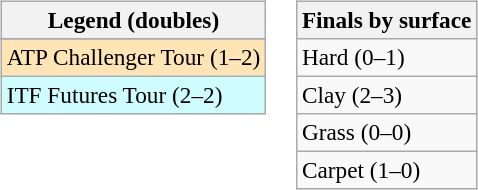<table>
<tr valign=top>
<td><br><table class=wikitable style=font-size:97%>
<tr>
<th>Legend (doubles)</th>
</tr>
<tr bgcolor=e5d1cb>
</tr>
<tr bgcolor=moccasin>
<td>ATP Challenger Tour (1–2)</td>
</tr>
<tr bgcolor=cffcff>
<td>ITF Futures Tour (2–2)</td>
</tr>
</table>
</td>
<td><br><table class=wikitable style=font-size:97%>
<tr>
<th>Finals by surface</th>
</tr>
<tr>
<td>Hard (0–1)</td>
</tr>
<tr>
<td>Clay (2–3)</td>
</tr>
<tr>
<td>Grass (0–0)</td>
</tr>
<tr>
<td>Carpet (1–0)</td>
</tr>
</table>
</td>
</tr>
</table>
